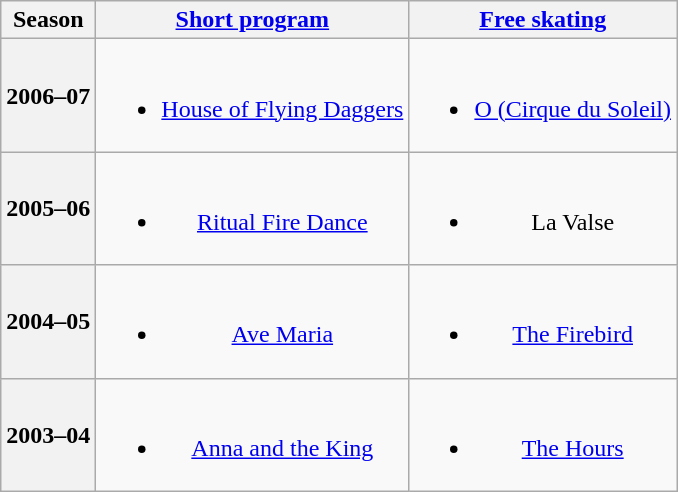<table class=wikitable style=text-align:center>
<tr>
<th>Season</th>
<th><a href='#'>Short program</a></th>
<th><a href='#'>Free skating</a></th>
</tr>
<tr>
<th>2006–07 <br></th>
<td><br><ul><li><a href='#'>House of Flying Daggers</a> <br></li></ul></td>
<td><br><ul><li><a href='#'>O (Cirque du Soleil)</a> <br></li></ul></td>
</tr>
<tr>
<th>2005–06 <br></th>
<td><br><ul><li><a href='#'>Ritual Fire Dance</a> <br></li></ul></td>
<td><br><ul><li>La Valse <br></li></ul></td>
</tr>
<tr>
<th>2004–05 <br></th>
<td><br><ul><li><a href='#'>Ave Maria</a> <br></li></ul></td>
<td><br><ul><li><a href='#'>The Firebird</a> <br></li></ul></td>
</tr>
<tr>
<th>2003–04 <br></th>
<td><br><ul><li><a href='#'>Anna and the King</a> <br></li></ul></td>
<td><br><ul><li><a href='#'>The Hours</a> <br></li></ul></td>
</tr>
</table>
